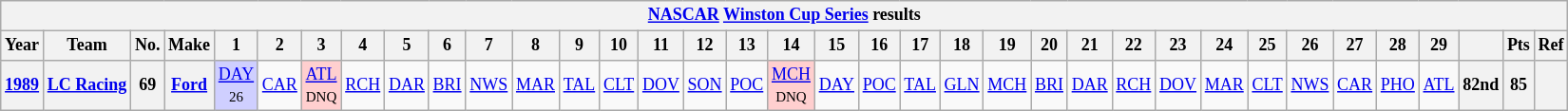<table class="wikitable" style="text-align:center; font-size:75%">
<tr>
<th colspan=45><a href='#'>NASCAR</a> <a href='#'>Winston Cup Series</a> results</th>
</tr>
<tr>
<th>Year</th>
<th>Team</th>
<th>No.</th>
<th>Make</th>
<th>1</th>
<th>2</th>
<th>3</th>
<th>4</th>
<th>5</th>
<th>6</th>
<th>7</th>
<th>8</th>
<th>9</th>
<th>10</th>
<th>11</th>
<th>12</th>
<th>13</th>
<th>14</th>
<th>15</th>
<th>16</th>
<th>17</th>
<th>18</th>
<th>19</th>
<th>20</th>
<th>21</th>
<th>22</th>
<th>23</th>
<th>24</th>
<th>25</th>
<th>26</th>
<th>27</th>
<th>28</th>
<th>29</th>
<th></th>
<th>Pts</th>
<th>Ref</th>
</tr>
<tr>
<th><a href='#'>1989</a></th>
<th><a href='#'>LC Racing</a></th>
<th>69</th>
<th><a href='#'>Ford</a></th>
<td style="background:#CFCFFF;"><a href='#'>DAY</a><br><small>26</small></td>
<td><a href='#'>CAR</a></td>
<td style="background:#FFCFCF;"><a href='#'>ATL</a><br><small>DNQ</small></td>
<td><a href='#'>RCH</a></td>
<td><a href='#'>DAR</a></td>
<td><a href='#'>BRI</a></td>
<td><a href='#'>NWS</a></td>
<td><a href='#'>MAR</a></td>
<td><a href='#'>TAL</a></td>
<td><a href='#'>CLT</a></td>
<td><a href='#'>DOV</a></td>
<td><a href='#'>SON</a></td>
<td><a href='#'>POC</a></td>
<td style="background:#FFCFCF;"><a href='#'>MCH</a><br><small>DNQ</small></td>
<td><a href='#'>DAY</a></td>
<td><a href='#'>POC</a></td>
<td><a href='#'>TAL</a></td>
<td><a href='#'>GLN</a></td>
<td><a href='#'>MCH</a></td>
<td><a href='#'>BRI</a></td>
<td><a href='#'>DAR</a></td>
<td><a href='#'>RCH</a></td>
<td><a href='#'>DOV</a></td>
<td><a href='#'>MAR</a></td>
<td><a href='#'>CLT</a></td>
<td><a href='#'>NWS</a></td>
<td><a href='#'>CAR</a></td>
<td><a href='#'>PHO</a></td>
<td><a href='#'>ATL</a></td>
<th>82nd</th>
<th>85</th>
<th></th>
</tr>
</table>
